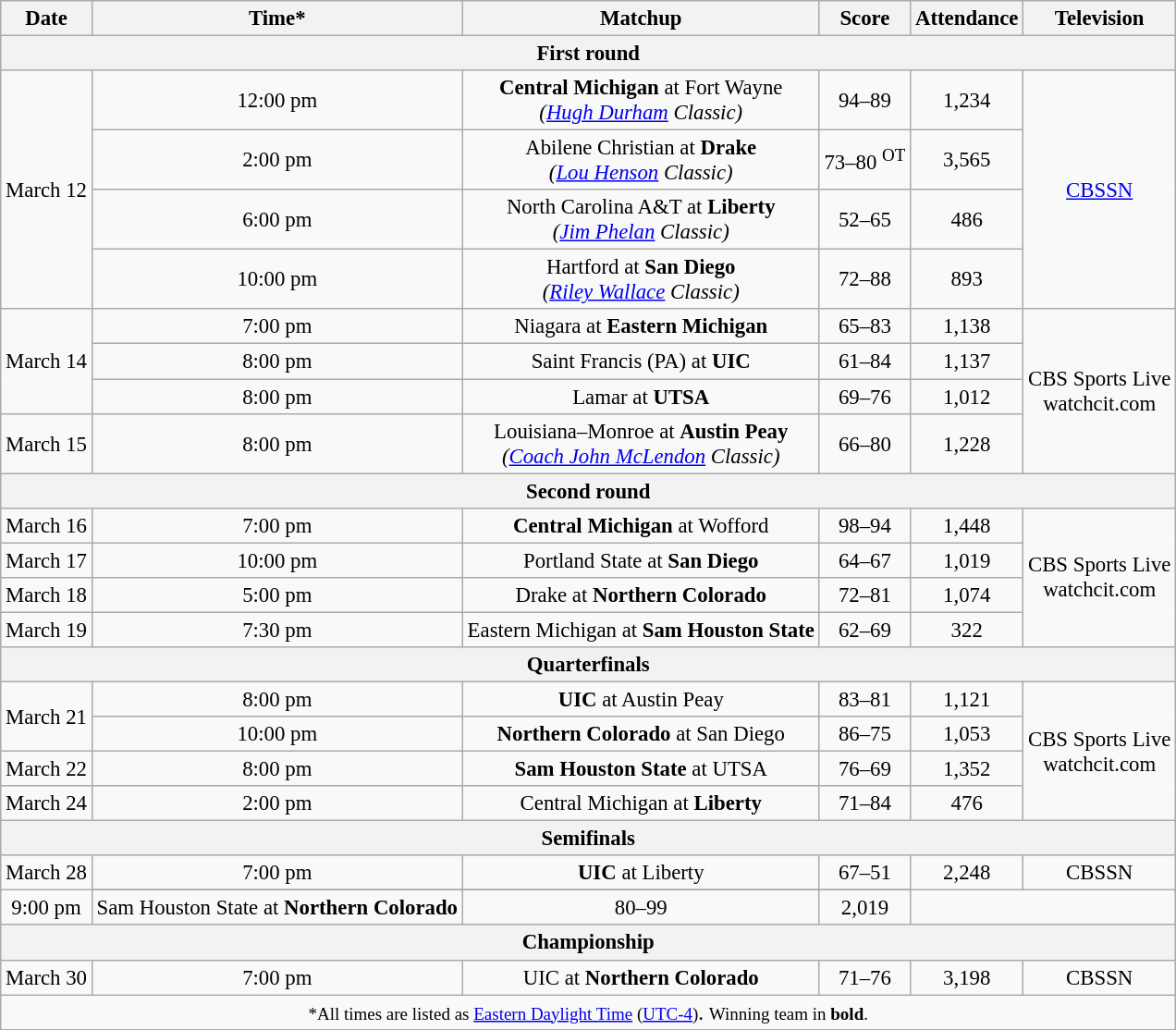<table class="wikitable" style="font-size: 95%; text-align:center">
<tr>
<th>Date</th>
<th>Time*</th>
<th>Matchup</th>
<th>Score</th>
<th>Attendance</th>
<th>Television</th>
</tr>
<tr>
<th colspan=6>First round</th>
</tr>
<tr>
<td rowspan=4>March 12</td>
<td>12:00 pm</td>
<td><strong>Central Michigan</strong> at Fort Wayne<br><em>(<a href='#'>Hugh Durham</a> Classic)</em></td>
<td>94–89</td>
<td>1,234</td>
<td rowspan=4><a href='#'>CBSSN</a></td>
</tr>
<tr>
<td>2:00 pm</td>
<td>Abilene Christian at <strong>Drake</strong><br><em>(<a href='#'>Lou Henson</a> Classic)</em></td>
<td>73–80 <sup>OT</sup></td>
<td>3,565</td>
</tr>
<tr>
<td>6:00 pm</td>
<td>North Carolina A&T at <strong>Liberty</strong><br><em>(<a href='#'>Jim Phelan</a> Classic)</em></td>
<td>52–65</td>
<td>486</td>
</tr>
<tr>
<td>10:00 pm</td>
<td>Hartford at <strong>San Diego</strong><br><em>(<a href='#'>Riley Wallace</a> Classic)</em></td>
<td>72–88</td>
<td>893</td>
</tr>
<tr>
<td rowspan=3>March 14</td>
<td>7:00 pm</td>
<td>Niagara at <strong>Eastern Michigan</strong></td>
<td>65–83</td>
<td>1,138</td>
<td rowspan=4>CBS Sports Live<br>watchcit.com</td>
</tr>
<tr>
<td>8:00 pm</td>
<td>Saint Francis (PA) at <strong>UIC</strong></td>
<td>61–84</td>
<td>1,137</td>
</tr>
<tr>
<td>8:00 pm</td>
<td>Lamar at <strong>UTSA</strong></td>
<td>69–76</td>
<td>1,012</td>
</tr>
<tr>
<td>March 15</td>
<td>8:00 pm</td>
<td>Louisiana–Monroe at <strong>Austin Peay</strong><br><em>(<a href='#'>Coach John McLendon</a> Classic)</em></td>
<td>66–80</td>
<td>1,228</td>
</tr>
<tr>
<th colspan=6>Second round</th>
</tr>
<tr>
<td>March 16</td>
<td>7:00 pm</td>
<td><strong>Central Michigan</strong> at Wofford</td>
<td>98–94</td>
<td>1,448</td>
<td rowspan=4>CBS Sports Live<br>watchcit.com</td>
</tr>
<tr>
<td>March 17</td>
<td>10:00 pm</td>
<td>Portland State at <strong>San Diego</strong></td>
<td>64–67</td>
<td>1,019</td>
</tr>
<tr>
<td>March 18</td>
<td>5:00 pm</td>
<td>Drake at <strong>Northern Colorado</strong></td>
<td>72–81</td>
<td>1,074</td>
</tr>
<tr>
<td>March 19</td>
<td>7:30 pm</td>
<td>Eastern Michigan at <strong>Sam Houston State</strong></td>
<td>62–69</td>
<td>322</td>
</tr>
<tr>
<th colspan=6>Quarterfinals</th>
</tr>
<tr>
<td rowspan=2>March 21</td>
<td>8:00 pm</td>
<td><strong>UIC</strong> at Austin Peay</td>
<td>83–81</td>
<td>1,121</td>
<td rowspan=4>CBS Sports Live<br>watchcit.com</td>
</tr>
<tr>
<td>10:00 pm</td>
<td><strong>Northern Colorado</strong> at San Diego</td>
<td>86–75</td>
<td>1,053</td>
</tr>
<tr>
<td>March 22</td>
<td>8:00 pm</td>
<td><strong>Sam Houston State</strong> at UTSA</td>
<td>76–69</td>
<td>1,352</td>
</tr>
<tr>
<td>March 24</td>
<td>2:00 pm</td>
<td>Central Michigan at <strong>Liberty</strong></td>
<td>71–84</td>
<td>476</td>
</tr>
<tr>
<th colspan=6>Semifinals</th>
</tr>
<tr>
<td rowspan=2>March 28</td>
<td>7:00 pm</td>
<td><strong>UIC</strong> at Liberty</td>
<td>67–51</td>
<td>2,248</td>
<td rowspan=2>CBSSN</td>
</tr>
<tr>
</tr>
<tr>
<td>9:00 pm</td>
<td>Sam Houston State at <strong>Northern Colorado</strong></td>
<td>80–99</td>
<td>2,019</td>
</tr>
<tr>
<th colspan=6>Championship</th>
</tr>
<tr>
<td>March 30</td>
<td>7:00 pm</td>
<td>UIC at <strong>Northern Colorado</strong></td>
<td>71–76</td>
<td>3,198</td>
<td>CBSSN</td>
</tr>
<tr>
<td colspan=6><small>*All times are listed as <a href='#'>Eastern Daylight Time</a> (<a href='#'>UTC-4</a>)</small>. <small>Winning team in <strong>bold</strong>.</small></td>
</tr>
</table>
